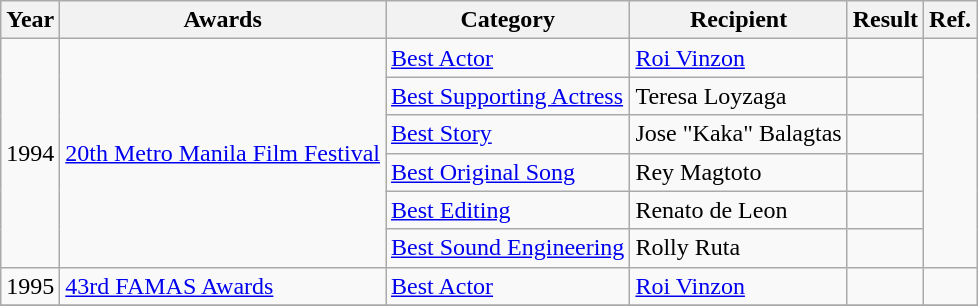<table class="wikitable">
<tr>
<th>Year</th>
<th>Awards</th>
<th>Category</th>
<th>Recipient</th>
<th>Result</th>
<th>Ref.</th>
</tr>
<tr>
<td rowspan="6">1994</td>
<td rowspan="6"><a href='#'>20th Metro Manila Film Festival</a></td>
<td><a href='#'>Best Actor</a></td>
<td><a href='#'>Roi Vinzon</a></td>
<td></td>
<td rowspan="6"></td>
</tr>
<tr>
<td><a href='#'>Best Supporting Actress</a></td>
<td>Teresa Loyzaga</td>
<td></td>
</tr>
<tr>
<td><a href='#'>Best Story</a></td>
<td>Jose "Kaka" Balagtas</td>
<td></td>
</tr>
<tr>
<td><a href='#'>Best Original Song</a></td>
<td>Rey Magtoto</td>
<td></td>
</tr>
<tr>
<td><a href='#'>Best Editing</a></td>
<td>Renato de Leon</td>
<td></td>
</tr>
<tr>
<td><a href='#'>Best Sound Engineering</a></td>
<td>Rolly Ruta</td>
<td></td>
</tr>
<tr>
<td>1995</td>
<td><a href='#'>43rd FAMAS Awards</a></td>
<td><a href='#'>Best Actor</a></td>
<td><a href='#'>Roi Vinzon</a></td>
<td></td>
<td></td>
</tr>
<tr>
</tr>
</table>
